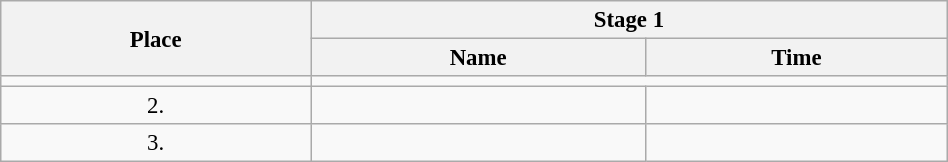<table class=wikitable style="font-size:95%" width="50%">
<tr>
<th rowspan="2">Place</th>
<th colspan="2">Stage 1</th>
</tr>
<tr>
<th>Name</th>
<th>Time</th>
</tr>
<tr |align="center"|1.>
<td></td>
</tr>
<tr>
<td align="center">2.</td>
<td></td>
<td></td>
</tr>
<tr>
<td align="center">3.</td>
<td></td>
<td></td>
</tr>
</table>
